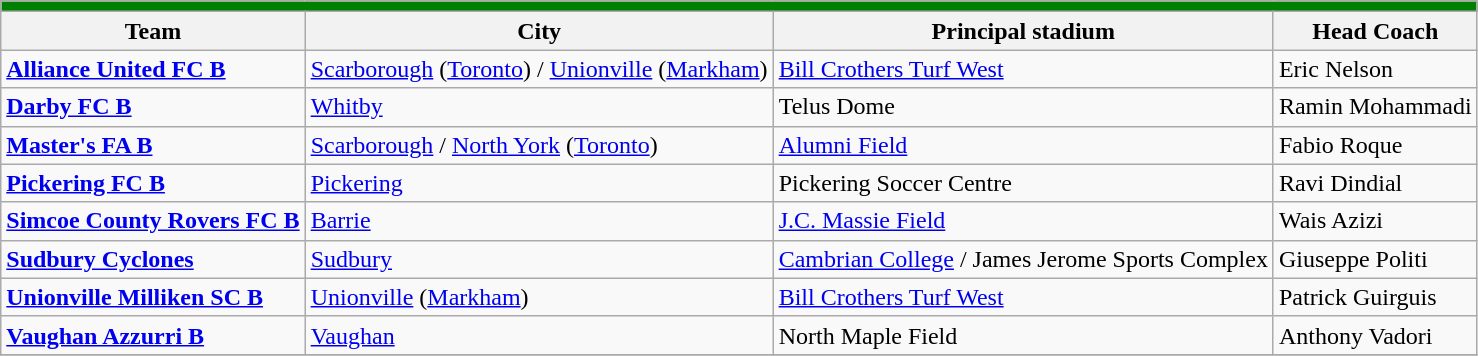<table class="wikitable sortable">
<tr>
<th style="background:green" colspan="6"></th>
</tr>
<tr>
<th>Team</th>
<th>City</th>
<th>Principal stadium</th>
<th>Head Coach</th>
</tr>
<tr>
<td><strong><a href='#'>Alliance United FC B</a></strong></td>
<td><a href='#'>Scarborough</a> (<a href='#'>Toronto</a>) / <a href='#'>Unionville</a> (<a href='#'>Markham</a>)</td>
<td><a href='#'>Bill Crothers Turf West</a></td>
<td>Eric Nelson</td>
</tr>
<tr>
<td><strong><a href='#'>Darby FC B</a></strong></td>
<td><a href='#'>Whitby</a></td>
<td>Telus Dome</td>
<td>Ramin Mohammadi</td>
</tr>
<tr>
<td><strong><a href='#'>Master's FA B</a></strong></td>
<td><a href='#'>Scarborough</a> / <a href='#'>North York</a> (<a href='#'>Toronto</a>)</td>
<td><a href='#'>Alumni Field</a></td>
<td>Fabio Roque</td>
</tr>
<tr>
<td><strong><a href='#'>Pickering FC B</a></strong></td>
<td><a href='#'>Pickering</a></td>
<td>Pickering Soccer Centre</td>
<td>Ravi Dindial</td>
</tr>
<tr>
<td><strong><a href='#'>Simcoe County Rovers FC B</a></strong></td>
<td><a href='#'>Barrie</a></td>
<td><a href='#'>J.C. Massie Field</a></td>
<td>Wais Azizi</td>
</tr>
<tr>
<td><strong><a href='#'>Sudbury Cyclones</a></strong></td>
<td><a href='#'>Sudbury</a></td>
<td><a href='#'>Cambrian College</a> / James Jerome Sports Complex</td>
<td>Giuseppe Politi</td>
</tr>
<tr>
<td><strong><a href='#'>Unionville Milliken SC B</a></strong></td>
<td><a href='#'>Unionville</a> (<a href='#'>Markham</a>)</td>
<td><a href='#'>Bill Crothers Turf West</a></td>
<td>Patrick Guirguis</td>
</tr>
<tr>
<td><strong><a href='#'>Vaughan Azzurri B</a></strong></td>
<td><a href='#'>Vaughan</a></td>
<td>North Maple Field</td>
<td>Anthony Vadori</td>
</tr>
<tr>
</tr>
</table>
